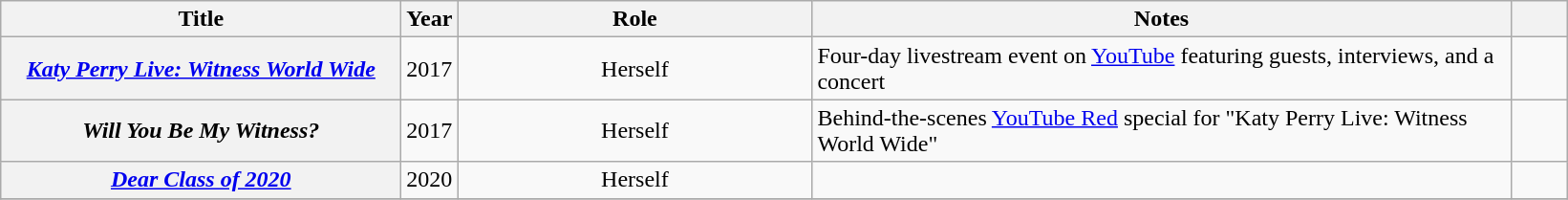<table class="wikitable plainrowheaders sortable" style="text-align: center;">
<tr>
<th scope="col" style="width: 17em;">Title</th>
<th scope="col" style="width: 2em;">Year</th>
<th scope="col" style="width: 15em;">Role</th>
<th scope="col" style="width: 30em;" class="unsortable">Notes</th>
<th scope="col" style="width: 2em;" class="unsortable"></th>
</tr>
<tr>
<th scope="row"><em><a href='#'>Katy Perry Live: Witness World Wide</a></em></th>
<td>2017</td>
<td>Herself</td>
<td style="text-align:left;">Four-day livestream event on <a href='#'>YouTube</a> featuring guests, interviews, and a concert</td>
<td></td>
</tr>
<tr>
<th scope="row"><em>Will You Be My Witness?</em></th>
<td>2017</td>
<td>Herself</td>
<td style="text-align:left;">Behind-the-scenes <a href='#'>YouTube Red</a> special for "Katy Perry Live: Witness World Wide"</td>
<td></td>
</tr>
<tr>
<th scope=row><em><a href='#'>Dear Class of 2020</a></em></th>
<td>2020</td>
<td>Herself</td>
<td style="text-align:left;"></td>
<td></td>
</tr>
<tr>
</tr>
</table>
